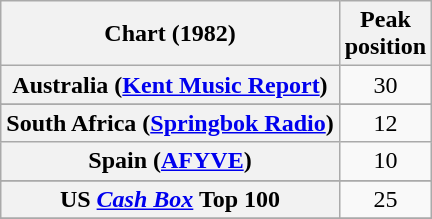<table class="wikitable sortable plainrowheaders" style="text-align:center">
<tr>
<th scope="col">Chart (1982)</th>
<th scope="col">Peak<br>position</th>
</tr>
<tr>
<th scope="row">Australia (<a href='#'>Kent Music Report</a>)</th>
<td>30</td>
</tr>
<tr>
</tr>
<tr>
</tr>
<tr>
</tr>
<tr>
<th scope="row">South Africa (<a href='#'>Springbok Radio</a>)</th>
<td>12</td>
</tr>
<tr>
<th scope="row">Spain (<a href='#'>AFYVE</a>)</th>
<td>10</td>
</tr>
<tr>
</tr>
<tr>
</tr>
<tr>
</tr>
<tr>
</tr>
<tr>
<th scope="row">US <em><a href='#'>Cash Box</a></em> Top 100</th>
<td>25</td>
</tr>
<tr>
</tr>
</table>
